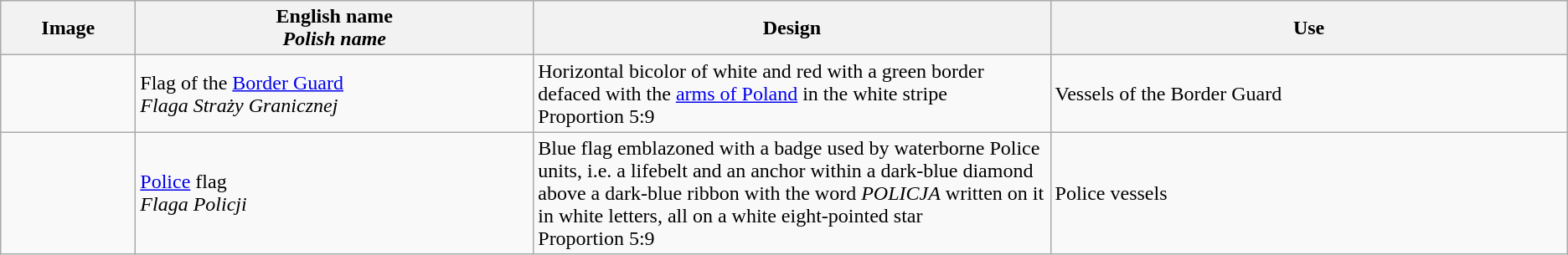<table class="wikitable">
<tr>
<th width=100px>Image</th>
<th>English name <br><em>Polish name</em></th>
<th width=33%>Design</th>
<th width=33%>Use</th>
</tr>
<tr>
<td></td>
<td>Flag of the <a href='#'>Border Guard</a> <br> <em>Flaga Straży Granicznej</em></td>
<td>Horizontal bicolor of white and red with a green border defaced with the <a href='#'>arms of Poland</a> in the white stripe <br> Proportion 5:9</td>
<td>Vessels of the Border Guard</td>
</tr>
<tr>
<td></td>
<td><a href='#'>Police</a> flag <br> <em>Flaga Policji</em></td>
<td>Blue flag emblazoned with a badge used by waterborne Police units, i.e. a lifebelt and an anchor within a dark-blue diamond above a dark-blue ribbon with the word <em>POLICJA</em> written on it in white letters, all on a white eight-pointed star <br> Proportion 5:9</td>
<td>Police vessels</td>
</tr>
</table>
